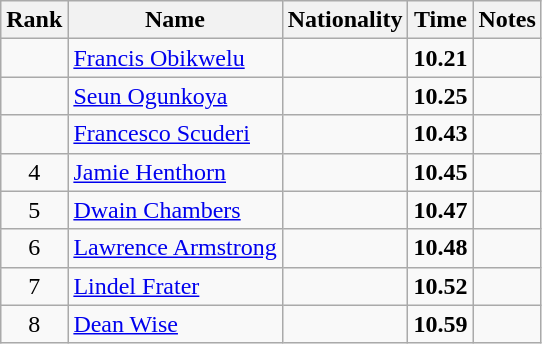<table class="wikitable sortable" style="text-align:center">
<tr>
<th>Rank</th>
<th>Name</th>
<th>Nationality</th>
<th>Time</th>
<th>Notes</th>
</tr>
<tr>
<td></td>
<td align=left><a href='#'>Francis Obikwelu</a></td>
<td align=left></td>
<td><strong>10.21</strong></td>
<td></td>
</tr>
<tr>
<td></td>
<td align=left><a href='#'>Seun Ogunkoya</a></td>
<td align=left></td>
<td><strong>10.25</strong></td>
<td></td>
</tr>
<tr>
<td></td>
<td align=left><a href='#'>Francesco Scuderi</a></td>
<td align=left></td>
<td><strong>10.43</strong></td>
<td></td>
</tr>
<tr>
<td>4</td>
<td align=left><a href='#'>Jamie Henthorn</a></td>
<td align=left></td>
<td><strong>10.45</strong></td>
<td></td>
</tr>
<tr>
<td>5</td>
<td align=left><a href='#'>Dwain Chambers</a></td>
<td align=left></td>
<td><strong>10.47</strong></td>
<td></td>
</tr>
<tr>
<td>6</td>
<td align=left><a href='#'>Lawrence Armstrong</a></td>
<td align=left></td>
<td><strong>10.48</strong></td>
<td></td>
</tr>
<tr>
<td>7</td>
<td align=left><a href='#'>Lindel Frater</a></td>
<td align=left></td>
<td><strong>10.52</strong></td>
<td></td>
</tr>
<tr>
<td>8</td>
<td align=left><a href='#'>Dean Wise</a></td>
<td align=left></td>
<td><strong>10.59</strong></td>
<td></td>
</tr>
</table>
